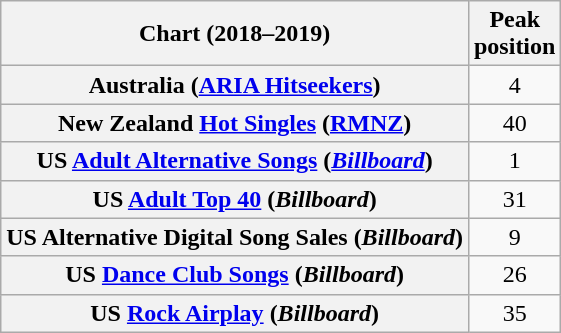<table class="wikitable sortable plainrowheaders" style="text-align:center">
<tr>
<th scope=col>Chart (2018–2019)</th>
<th scope=col>Peak<br>position</th>
</tr>
<tr>
<th scope="row">Australia (<a href='#'>ARIA Hitseekers</a>)</th>
<td>4</td>
</tr>
<tr>
<th scope="row">New Zealand <a href='#'>Hot Singles</a> (<a href='#'>RMNZ</a>)</th>
<td>40</td>
</tr>
<tr>
<th scope=row>US <a href='#'>Adult Alternative Songs</a> (<a href='#'><em>Billboard</em></a>)</th>
<td>1</td>
</tr>
<tr>
<th scope=row>US <a href='#'>Adult Top 40</a> (<em>Billboard</em>)</th>
<td>31</td>
</tr>
<tr>
<th scope="row">US Alternative Digital Song Sales (<em>Billboard</em>)</th>
<td>9</td>
</tr>
<tr>
<th scope="row">US <a href='#'>Dance Club Songs</a> (<em>Billboard</em>)</th>
<td>26</td>
</tr>
<tr>
<th scope="row">US <a href='#'>Rock Airplay</a> (<em>Billboard</em>)</th>
<td>35</td>
</tr>
</table>
